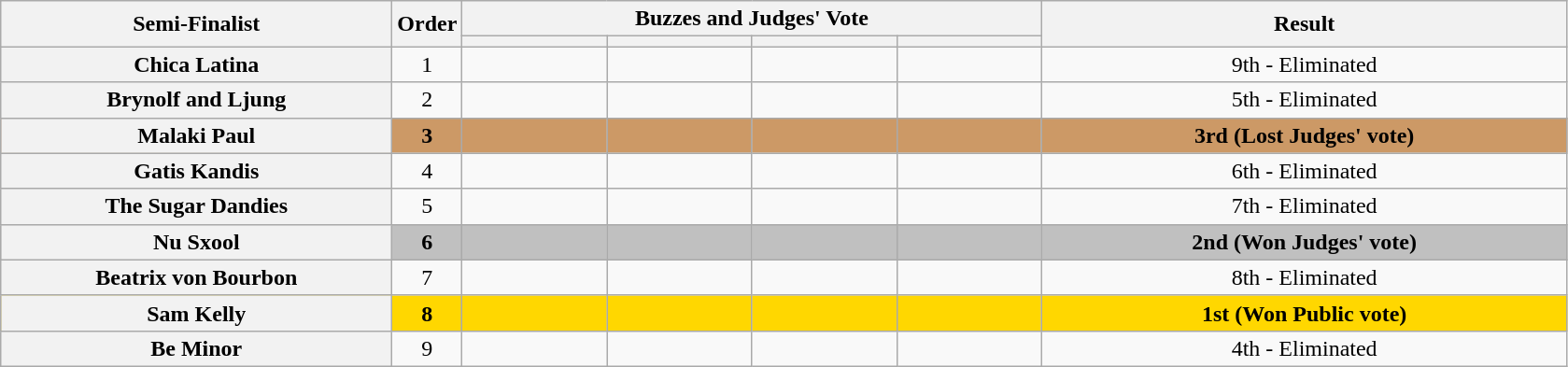<table class="wikitable plainrowheaders sortable" style="text-align:center;">
<tr>
<th rowspan=2 class="unsortable" style="width:17em;">Semi-Finalist</th>
<th rowspan=2 style="width:1em;">Order</th>
<th colspan=4 class="unsortable" style="width:24em;">Buzzes and Judges' Vote</th>
<th rowspan=2 style="width:23em;">Result </th>
</tr>
<tr>
<th scope="col" class="unsortable" style="width:6em;"></th>
<th scope="col" class="unsortable" style="width:6em;"></th>
<th scope="col" class="unsortable" style="width:6em;"></th>
<th scope="col" class="unsortable" style="width:6em;"></th>
</tr>
<tr>
<th scope="row">Chica Latina</th>
<td>1</td>
<td style="text-align:center;"></td>
<td style="text-align:center;"></td>
<td style="text-align:center;"></td>
<td style="text-align:center;"></td>
<td>9th - Eliminated</td>
</tr>
<tr>
<th scope="row">Brynolf and Ljung</th>
<td>2</td>
<td style="text-align:center;"></td>
<td style="text-align:center;"></td>
<td style="text-align:center;"></td>
<td style="text-align:center;"></td>
<td>5th - Eliminated</td>
</tr>
<tr bgcolor=#c96>
<th scope="row"><strong>Malaki Paul</strong></th>
<td><strong>3</strong></td>
<td style="text-align:center;"></td>
<td style="text-align:center;"></td>
<td style="text-align:center;"></td>
<td style="text-align:center;"></td>
<td><strong>3rd (Lost Judges' vote)</strong></td>
</tr>
<tr>
<th scope="row">Gatis Kandis</th>
<td>4</td>
<td style="text-align:center;"></td>
<td style="text-align:center;"></td>
<td style="text-align:center;"></td>
<td style="text-align:center;"></td>
<td>6th - Eliminated</td>
</tr>
<tr>
<th scope="row">The Sugar Dandies</th>
<td>5</td>
<td style="text-align:center;"></td>
<td style="text-align:center;"></td>
<td style="text-align:center;"></td>
<td style="text-align:center;"></td>
<td>7th - Eliminated</td>
</tr>
<tr bgcolor=silver>
<th scope="row"><strong>Nu Sxool</strong></th>
<td><strong>6</strong></td>
<td style="text-align:center;"></td>
<td style="text-align:center;"></td>
<td style="text-align:center;"></td>
<td style="text-align:center;"></td>
<td><strong>2nd (Won Judges' vote)</strong></td>
</tr>
<tr>
<th scope="row">Beatrix von Bourbon</th>
<td>7</td>
<td style="text-align:center;"></td>
<td style="text-align:center;"></td>
<td style="text-align:center;"></td>
<td style="text-align:center;"></td>
<td>8th - Eliminated</td>
</tr>
<tr bgcolor=gold>
<th scope="row"><strong>Sam Kelly</strong></th>
<td><strong>8</strong></td>
<td style="text-align:center;"></td>
<td style="text-align:center;"></td>
<td style="text-align:center;"></td>
<td style="text-align:center;"></td>
<td><strong>1st (Won Public vote)</strong></td>
</tr>
<tr>
<th scope="row">Be Minor</th>
<td>9</td>
<td style="text-align:center;"></td>
<td style="text-align:center;"></td>
<td style="text-align:center;"></td>
<td style="text-align:center;"></td>
<td>4th - Eliminated</td>
</tr>
</table>
